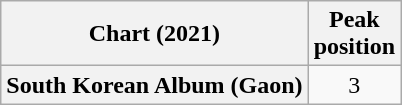<table class="wikitable plainrowheaders" style="text-align:center">
<tr>
<th>Chart (2021)</th>
<th>Peak<br>position</th>
</tr>
<tr>
<th scope="row">South Korean Album (Gaon)</th>
<td>3</td>
</tr>
</table>
